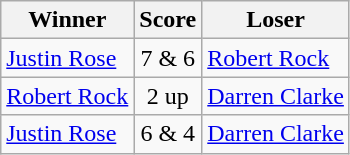<table class="wikitable" font-size:95%;">
<tr>
<th>Winner</th>
<th>Score</th>
<th>Loser</th>
</tr>
<tr>
<td><a href='#'>Justin Rose</a></td>
<td align=center>7 & 6</td>
<td><a href='#'>Robert Rock</a></td>
</tr>
<tr>
<td><a href='#'>Robert Rock</a></td>
<td align=center>2 up</td>
<td><a href='#'>Darren Clarke</a></td>
</tr>
<tr>
<td><a href='#'>Justin Rose</a></td>
<td align=center>6 & 4</td>
<td><a href='#'>Darren Clarke</a></td>
</tr>
</table>
